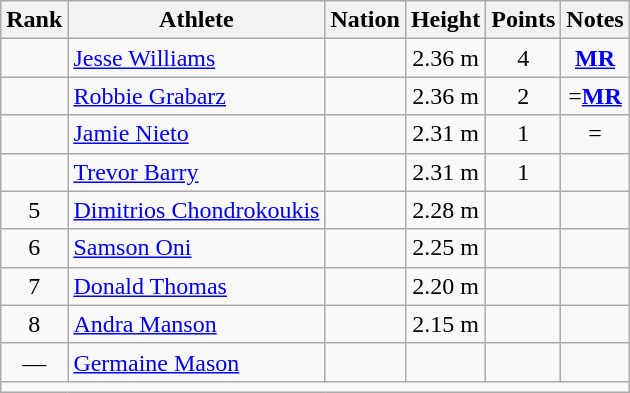<table class="wikitable mw-datatable sortable" style="text-align:center;">
<tr>
<th>Rank</th>
<th>Athlete</th>
<th>Nation</th>
<th>Height</th>
<th>Points</th>
<th>Notes</th>
</tr>
<tr>
<td></td>
<td align=left><a href='#'>Jesse Williams</a></td>
<td align=left></td>
<td>2.36 m</td>
<td>4</td>
<td><strong><a href='#'>MR</a></strong></td>
</tr>
<tr>
<td></td>
<td align=left><a href='#'>Robbie Grabarz</a></td>
<td align=left></td>
<td>2.36 m</td>
<td>2</td>
<td>=<strong><a href='#'>MR</a></strong></td>
</tr>
<tr>
<td></td>
<td align=left><a href='#'>Jamie Nieto</a></td>
<td align=left></td>
<td>2.31 m</td>
<td>1</td>
<td>=</td>
</tr>
<tr>
<td></td>
<td align=left><a href='#'>Trevor Barry</a></td>
<td align=left></td>
<td>2.31 m</td>
<td>1</td>
<td></td>
</tr>
<tr>
<td>5</td>
<td align=left><a href='#'>Dimitrios Chondrokoukis</a></td>
<td align=left></td>
<td>2.28 m</td>
<td></td>
<td></td>
</tr>
<tr>
<td>6</td>
<td align=left><a href='#'>Samson Oni</a></td>
<td align=left></td>
<td>2.25 m</td>
<td></td>
<td></td>
</tr>
<tr>
<td>7</td>
<td align=left><a href='#'>Donald Thomas</a></td>
<td align=left></td>
<td>2.20 m</td>
<td></td>
<td></td>
</tr>
<tr>
<td>8</td>
<td align=left><a href='#'>Andra Manson</a></td>
<td align=left></td>
<td>2.15 m</td>
<td></td>
<td></td>
</tr>
<tr>
<td>—</td>
<td align=left><a href='#'>Germaine Mason</a></td>
<td align=left></td>
<td></td>
<td></td>
<td></td>
</tr>
<tr class="sortbottom">
<td colspan=6></td>
</tr>
</table>
